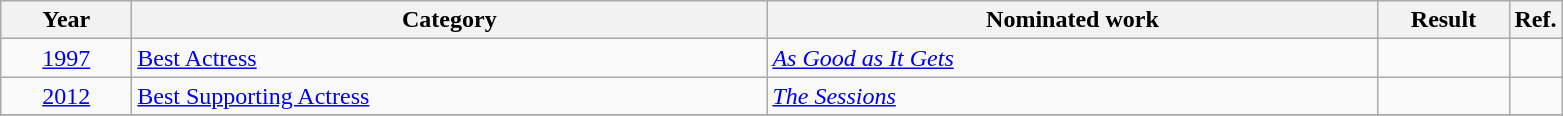<table class=wikitable>
<tr>
<th scope="col" style="width:5em;">Year</th>
<th scope="col" style="width:26em;">Category</th>
<th scope="col" style="width:25em;">Nominated work</th>
<th scope="col" style="width:5em;">Result</th>
<th>Ref.</th>
</tr>
<tr>
<td style="text-align:center;"><a href='#'>1997</a></td>
<td><a href='#'>Best Actress</a></td>
<td><em><a href='#'>As Good as It Gets</a></em></td>
<td></td>
<td></td>
</tr>
<tr>
<td style="text-align:center;"><a href='#'>2012</a></td>
<td><a href='#'>Best Supporting Actress</a></td>
<td><em><a href='#'>The Sessions</a></em></td>
<td></td>
<td></td>
</tr>
<tr>
</tr>
</table>
